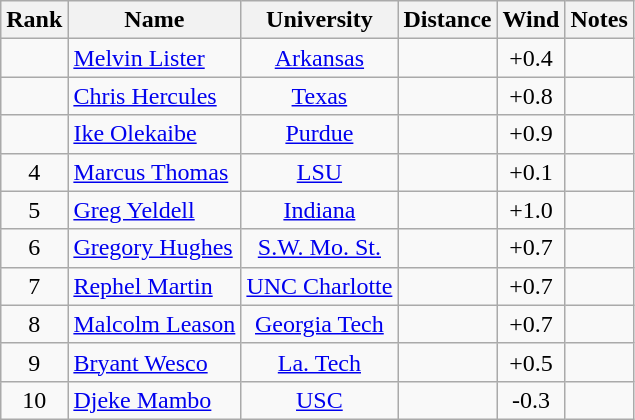<table class="wikitable sortable" style="text-align:center">
<tr>
<th>Rank</th>
<th>Name</th>
<th>University</th>
<th>Distance</th>
<th>Wind</th>
<th>Notes</th>
</tr>
<tr>
<td></td>
<td align=left><a href='#'>Melvin Lister</a></td>
<td><a href='#'>Arkansas</a></td>
<td></td>
<td>+0.4</td>
<td></td>
</tr>
<tr>
<td></td>
<td align=left><a href='#'>Chris Hercules</a></td>
<td><a href='#'>Texas</a></td>
<td></td>
<td>+0.8</td>
<td></td>
</tr>
<tr>
<td></td>
<td align=left><a href='#'>Ike Olekaibe</a></td>
<td><a href='#'>Purdue</a></td>
<td></td>
<td>+0.9</td>
<td></td>
</tr>
<tr>
<td>4</td>
<td align=left><a href='#'>Marcus Thomas</a></td>
<td><a href='#'>LSU</a></td>
<td></td>
<td>+0.1</td>
<td></td>
</tr>
<tr>
<td>5</td>
<td align=left><a href='#'>Greg Yeldell</a></td>
<td><a href='#'>Indiana</a></td>
<td></td>
<td>+1.0</td>
<td></td>
</tr>
<tr>
<td>6</td>
<td align=left><a href='#'>Gregory Hughes</a> </td>
<td><a href='#'>S.W. Mo. St.</a></td>
<td></td>
<td>+0.7</td>
<td></td>
</tr>
<tr>
<td>7</td>
<td align=left><a href='#'>Rephel Martin</a></td>
<td><a href='#'>UNC Charlotte</a></td>
<td></td>
<td>+0.7</td>
<td></td>
</tr>
<tr>
<td>8</td>
<td align=left><a href='#'>Malcolm Leason</a></td>
<td><a href='#'>Georgia Tech</a></td>
<td></td>
<td>+0.7</td>
<td></td>
</tr>
<tr>
<td>9</td>
<td align=left><a href='#'>Bryant Wesco</a></td>
<td><a href='#'>La. Tech</a></td>
<td></td>
<td>+0.5</td>
<td></td>
</tr>
<tr>
<td>10</td>
<td align=left><a href='#'>Djeke Mambo</a></td>
<td><a href='#'>USC</a></td>
<td></td>
<td>-0.3</td>
<td></td>
</tr>
</table>
